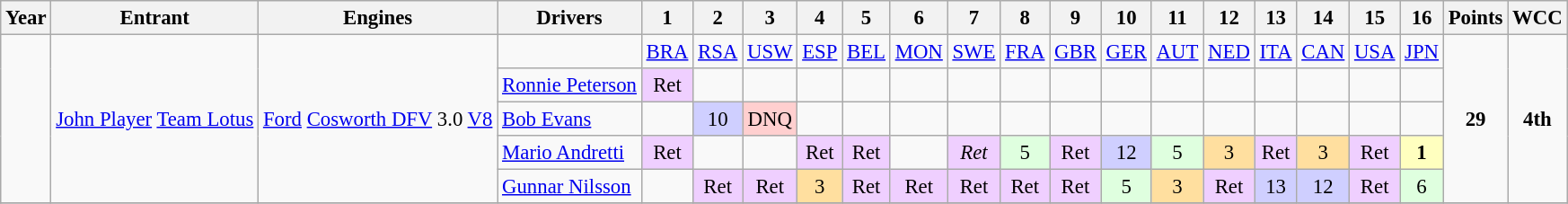<table class="wikitable" style="text-align:center; font-size:95%">
<tr>
<th>Year</th>
<th>Entrant</th>
<th>Engines</th>
<th>Drivers</th>
<th>1</th>
<th>2</th>
<th>3</th>
<th>4</th>
<th>5</th>
<th>6</th>
<th>7</th>
<th>8</th>
<th>9</th>
<th>10</th>
<th>11</th>
<th>12</th>
<th>13</th>
<th>14</th>
<th>15</th>
<th>16</th>
<th>Points</th>
<th>WCC</th>
</tr>
<tr>
<td rowspan="5"></td>
<td rowspan="5"><a href='#'>John Player</a> <a href='#'>Team Lotus</a></td>
<td rowspan="5"><a href='#'>Ford</a> <a href='#'>Cosworth DFV</a> 3.0 <a href='#'>V8</a></td>
<td></td>
<td><a href='#'>BRA</a></td>
<td><a href='#'>RSA</a></td>
<td><a href='#'>USW</a></td>
<td><a href='#'>ESP</a></td>
<td><a href='#'>BEL</a></td>
<td><a href='#'>MON</a></td>
<td><a href='#'>SWE</a></td>
<td><a href='#'>FRA</a></td>
<td><a href='#'>GBR</a></td>
<td><a href='#'>GER</a></td>
<td><a href='#'>AUT</a></td>
<td><a href='#'>NED</a></td>
<td><a href='#'>ITA</a></td>
<td><a href='#'>CAN</a></td>
<td><a href='#'>USA</a></td>
<td><a href='#'>JPN</a></td>
<td rowspan="5"><strong>29</strong></td>
<td rowspan="5"><strong>4th</strong></td>
</tr>
<tr>
<td align="left"><a href='#'>Ronnie Peterson</a></td>
<td style="background:#EFCFFF;">Ret</td>
<td></td>
<td></td>
<td></td>
<td></td>
<td></td>
<td></td>
<td></td>
<td></td>
<td></td>
<td></td>
<td></td>
<td></td>
<td></td>
<td></td>
<td></td>
</tr>
<tr>
<td align="left"><a href='#'>Bob Evans</a></td>
<td></td>
<td style="background:#CFCFFF;">10</td>
<td style="background:#FFCFCF;">DNQ</td>
<td></td>
<td></td>
<td></td>
<td></td>
<td></td>
<td></td>
<td></td>
<td></td>
<td></td>
<td></td>
<td></td>
<td></td>
<td></td>
</tr>
<tr>
<td align="left"><a href='#'>Mario Andretti</a></td>
<td style="background:#EFCFFF;">Ret</td>
<td></td>
<td></td>
<td style="background:#EFCFFF;">Ret</td>
<td style="background:#EFCFFF;">Ret</td>
<td></td>
<td style="background:#EFCFFF;"><em>Ret</em></td>
<td style="background:#DFFFDF;">5</td>
<td style="background:#EFCFFF;">Ret</td>
<td style="background:#CFCFFF;">12</td>
<td style="background:#DFFFDF;">5</td>
<td style="background:#FFDF9F;">3</td>
<td style="background:#EFCFFF;">Ret</td>
<td style="background:#FFDF9F;">3</td>
<td style="background:#EFCFFF;">Ret</td>
<td style="background:#FFFFBF;"><strong>1</strong></td>
</tr>
<tr>
<td align="left"><a href='#'>Gunnar Nilsson</a></td>
<td></td>
<td style="background:#EFCFFF;">Ret</td>
<td style="background:#EFCFFF;">Ret</td>
<td style="background:#FFDF9F;">3</td>
<td style="background:#EFCFFF;">Ret</td>
<td style="background:#EFCFFF;">Ret</td>
<td style="background:#EFCFFF;">Ret</td>
<td style="background:#EFCFFF;">Ret</td>
<td style="background:#EFCFFF;">Ret</td>
<td style="background:#DFFFDF;">5</td>
<td style="background:#FFDF9F;">3</td>
<td style="background:#EFCFFF;">Ret</td>
<td style="background:#CFCFFF;">13</td>
<td style="background:#CFCFFF;">12</td>
<td style="background:#EFCFFF;">Ret</td>
<td style="background:#DFFFDF;">6</td>
</tr>
<tr>
</tr>
</table>
